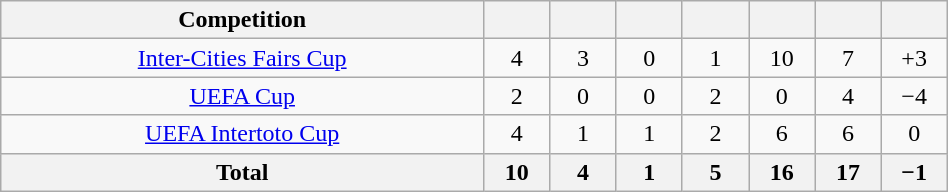<table class="wikitable unsortable" style="text-align:center" width="50%">
<tr>
<th>Competition</th>
<th></th>
<th></th>
<th></th>
<th></th>
<th></th>
<th></th>
<th></th>
</tr>
<tr>
<td><a href='#'>Inter-Cities Fairs Cup</a></td>
<td width="7%">4</td>
<td width="7%">3</td>
<td width="7%">0</td>
<td width="7%">1</td>
<td width="7%">10</td>
<td width="7%">7</td>
<td width="7%">+3</td>
</tr>
<tr>
<td><a href='#'>UEFA Cup</a></td>
<td>2</td>
<td>0</td>
<td>0</td>
<td>2</td>
<td>0</td>
<td>4</td>
<td>−4</td>
</tr>
<tr>
<td><a href='#'>UEFA Intertoto Cup</a></td>
<td>4</td>
<td>1</td>
<td>1</td>
<td>2</td>
<td>6</td>
<td>6</td>
<td>0</td>
</tr>
<tr>
<th>Total</th>
<th>10</th>
<th>4</th>
<th>1</th>
<th>5</th>
<th>16</th>
<th>17</th>
<th>−1</th>
</tr>
</table>
